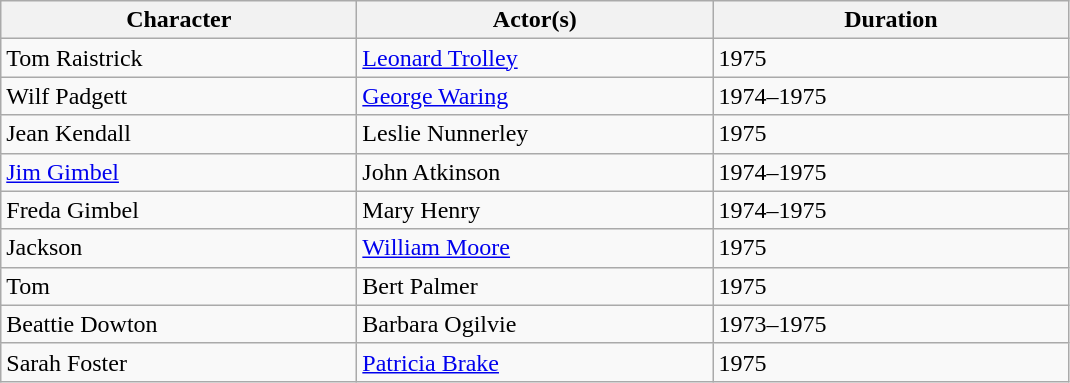<table class="wikitable">
<tr>
<th scope="col" width="230">Character</th>
<th scope="col" width="230">Actor(s)</th>
<th scope="col" width="230">Duration</th>
</tr>
<tr>
<td>Tom Raistrick</td>
<td><a href='#'>Leonard Trolley</a></td>
<td>1975</td>
</tr>
<tr>
<td>Wilf Padgett</td>
<td><a href='#'>George Waring</a></td>
<td>1974–1975</td>
</tr>
<tr>
<td>Jean Kendall</td>
<td>Leslie Nunnerley</td>
<td>1975</td>
</tr>
<tr>
<td><a href='#'>Jim Gimbel</a></td>
<td>John Atkinson</td>
<td>1974–1975</td>
</tr>
<tr>
<td>Freda Gimbel</td>
<td>Mary Henry</td>
<td>1974–1975</td>
</tr>
<tr>
<td>Jackson</td>
<td><a href='#'>William Moore</a></td>
<td>1975</td>
</tr>
<tr>
<td>Tom</td>
<td>Bert Palmer</td>
<td>1975</td>
</tr>
<tr>
<td>Beattie Dowton</td>
<td>Barbara Ogilvie</td>
<td>1973–1975</td>
</tr>
<tr>
<td>Sarah Foster</td>
<td><a href='#'>Patricia Brake</a></td>
<td>1975</td>
</tr>
</table>
